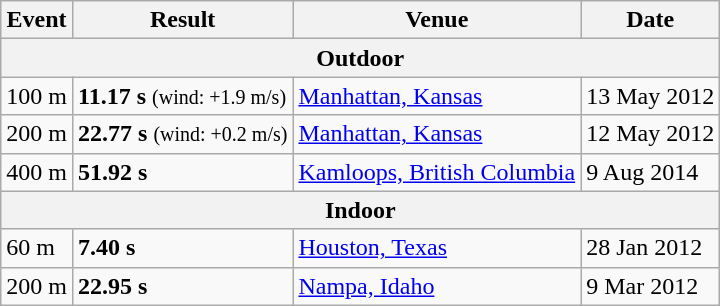<table class="wikitable">
<tr>
<th>Event</th>
<th>Result</th>
<th>Venue</th>
<th>Date</th>
</tr>
<tr>
<th colspan="4">Outdoor</th>
</tr>
<tr>
<td>100 m</td>
<td><strong>11.17 s</strong> <small>(wind: +1.9 m/s)</small></td>
<td> <a href='#'>Manhattan, Kansas</a></td>
<td>13 May 2012</td>
</tr>
<tr>
<td>200 m</td>
<td><strong>22.77 s</strong> <small>(wind: +0.2 m/s)</small></td>
<td> <a href='#'>Manhattan, Kansas</a></td>
<td>12 May 2012</td>
</tr>
<tr>
<td>400 m</td>
<td><strong>51.92 s</strong></td>
<td> <a href='#'>Kamloops, British Columbia</a></td>
<td>9 Aug 2014</td>
</tr>
<tr>
<th colspan="4">Indoor</th>
</tr>
<tr>
<td>60 m</td>
<td><strong>7.40 s</strong></td>
<td> <a href='#'>Houston, Texas</a></td>
<td>28 Jan 2012</td>
</tr>
<tr>
<td>200 m</td>
<td><strong>22.95 s</strong></td>
<td> <a href='#'>Nampa, Idaho</a></td>
<td>9 Mar 2012</td>
</tr>
</table>
